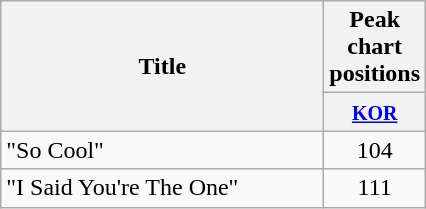<table class="wikitable plainrowheaders" style="text-align:center;">
<tr>
<th rowspan=2 style="width:13em;">Title</th>
<th colspan=1>Peak chart positions</th>
</tr>
<tr>
<th width="40"><small><a href='#'>KOR</a></small><br></th>
</tr>
<tr>
<td align="left">"So Cool"</td>
<td align=center>104</td>
</tr>
<tr>
<td align="left">"I Said You're The One"</td>
<td>111</td>
</tr>
</table>
